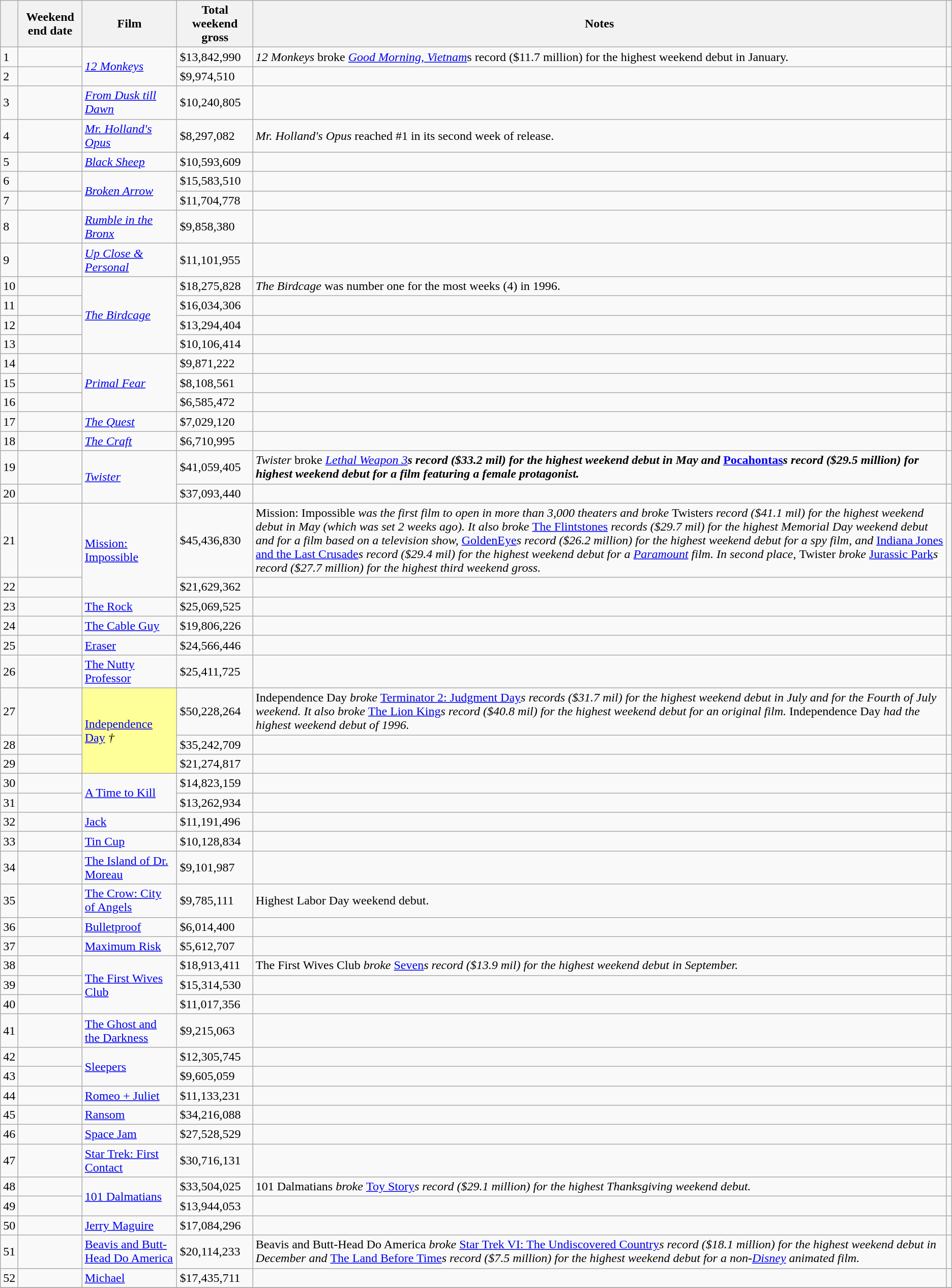<table class="wikitable sortable">
<tr>
<th></th>
<th>Weekend end date</th>
<th>Film</th>
<th>Total weekend gross</th>
<th>Notes</th>
<th class="unsortable"></th>
</tr>
<tr>
<td>1</td>
<td></td>
<td rowspan="2"><em><a href='#'>12 Monkeys</a></em></td>
<td>$13,842,990</td>
<td><em>12 Monkeys</em> broke <em><a href='#'>Good Morning, Vietnam</a></em>s record ($11.7 million) for the highest weekend debut in January.</td>
<td></td>
</tr>
<tr>
<td>2</td>
<td></td>
<td>$9,974,510</td>
<td></td>
<td></td>
</tr>
<tr>
<td>3</td>
<td></td>
<td><em><a href='#'>From Dusk till Dawn</a></em></td>
<td>$10,240,805</td>
<td></td>
<td></td>
</tr>
<tr>
<td>4</td>
<td></td>
<td><em><a href='#'>Mr. Holland's Opus</a></em></td>
<td>$8,297,082</td>
<td><em>Mr. Holland's Opus</em> reached #1 in its second week of release.</td>
<td></td>
</tr>
<tr>
<td>5</td>
<td></td>
<td><em><a href='#'>Black Sheep</a></em></td>
<td>$10,593,609</td>
<td></td>
<td></td>
</tr>
<tr>
<td>6</td>
<td></td>
<td rowspan="2"><em><a href='#'>Broken Arrow</a></em></td>
<td>$15,583,510</td>
<td></td>
<td></td>
</tr>
<tr>
<td>7</td>
<td></td>
<td>$11,704,778</td>
<td></td>
<td></td>
</tr>
<tr>
<td>8</td>
<td></td>
<td><em><a href='#'>Rumble in the Bronx</a></em></td>
<td>$9,858,380</td>
<td></td>
<td></td>
</tr>
<tr>
<td>9</td>
<td></td>
<td><em><a href='#'>Up Close & Personal</a></em></td>
<td>$11,101,955</td>
<td></td>
<td></td>
</tr>
<tr>
<td>10</td>
<td></td>
<td rowspan="4"><em><a href='#'>The Birdcage</a></em></td>
<td>$18,275,828</td>
<td><em>The Birdcage</em> was number one for the most weeks (4) in 1996.</td>
<td></td>
</tr>
<tr>
<td>11</td>
<td></td>
<td>$16,034,306</td>
<td></td>
<td></td>
</tr>
<tr>
<td>12</td>
<td></td>
<td>$13,294,404</td>
<td></td>
<td></td>
</tr>
<tr>
<td>13</td>
<td></td>
<td>$10,106,414</td>
<td></td>
<td></td>
</tr>
<tr>
<td>14</td>
<td></td>
<td rowspan="3"><em><a href='#'>Primal Fear</a></em></td>
<td>$9,871,222</td>
<td></td>
<td></td>
</tr>
<tr>
<td>15</td>
<td></td>
<td>$8,108,561</td>
<td></td>
<td></td>
</tr>
<tr>
<td>16</td>
<td></td>
<td>$6,585,472</td>
<td></td>
<td></td>
</tr>
<tr>
<td>17</td>
<td></td>
<td><em><a href='#'>The Quest</a></em></td>
<td>$7,029,120</td>
<td></td>
<td></td>
</tr>
<tr>
<td>18</td>
<td></td>
<td><em><a href='#'>The Craft</a></em></td>
<td>$6,710,995</td>
<td></td>
<td></td>
</tr>
<tr>
<td>19</td>
<td></td>
<td rowspan="2"><em><a href='#'>Twister</a></em></td>
<td>$41,059,405</td>
<td><em>Twister</em> broke <em><a href='#'>Lethal Weapon 3</a><strong>s record ($33.2 mil) for the highest weekend debut in May and </em><a href='#'>Pocahontas</a><em>s record ($29.5 million) for highest weekend debut for a film featuring a female protagonist.</td>
<td></td>
</tr>
<tr>
<td>20</td>
<td></td>
<td>$37,093,440</td>
<td></td>
<td></td>
</tr>
<tr>
<td>21</td>
<td></td>
<td rowspan="2"></em><a href='#'>Mission: Impossible</a><em></td>
<td>$45,436,830</td>
<td></em>Mission: Impossible<em> was the first film to open in more than 3,000 theaters and broke </em>Twister<em>s record ($41.1 mil) for the highest weekend debut in May (which was set 2 weeks ago). It also broke </em><a href='#'>The Flintstones</a><em> records ($29.7 mil) for the highest Memorial Day weekend debut and for a film based on a television show, </em><a href='#'>GoldenEye</a><em>s record ($26.2 million) for the highest weekend debut for a spy film, and </em><a href='#'>Indiana Jones and the Last Crusade</a><em>s record ($29.4 mil) for the highest weekend debut for a <a href='#'>Paramount</a> film. In second place, </em>Twister<em> broke </em><a href='#'>Jurassic Park</a><em>s record ($27.7 million) for the highest third weekend gross.</td>
<td></td>
</tr>
<tr>
<td>22</td>
<td></td>
<td>$21,629,362</td>
<td></td>
<td></td>
</tr>
<tr>
<td>23</td>
<td></td>
<td></em><a href='#'>The Rock</a><em></td>
<td>$25,069,525</td>
<td></td>
<td></td>
</tr>
<tr>
<td>24</td>
<td></td>
<td></em><a href='#'>The Cable Guy</a><em></td>
<td>$19,806,226</td>
<td></td>
<td></td>
</tr>
<tr>
<td>25</td>
<td></td>
<td></em><a href='#'>Eraser</a><em></td>
<td>$24,566,446</td>
<td></td>
<td></td>
</tr>
<tr>
<td>26</td>
<td></td>
<td></em><a href='#'>The Nutty Professor</a><em></td>
<td>$25,411,725</td>
<td></td>
<td></td>
</tr>
<tr>
<td>27</td>
<td></td>
<td rowspan="3" style="background-color:#FFFF99"></em><a href='#'>Independence Day</a><em> †</td>
<td>$50,228,264</td>
<td></em>Independence Day<em> broke </em><a href='#'>Terminator 2: Judgment Day</a><em>s records ($31.7 mil) for the highest weekend debut in July and for the Fourth of July weekend. It also broke </em><a href='#'>The Lion King</a><em>s record ($40.8 mil) for the highest weekend debut for an original film. </em>Independence Day<em> had the highest weekend debut of 1996.</td>
<td></td>
</tr>
<tr>
<td>28</td>
<td></td>
<td>$35,242,709</td>
<td></td>
<td></td>
</tr>
<tr>
<td>29</td>
<td></td>
<td>$21,274,817</td>
<td></td>
<td></td>
</tr>
<tr>
<td>30</td>
<td></td>
<td rowspan="2"></em><a href='#'>A Time to Kill</a><em></td>
<td>$14,823,159</td>
<td></td>
<td></td>
</tr>
<tr>
<td>31</td>
<td></td>
<td>$13,262,934</td>
<td></td>
<td></td>
</tr>
<tr>
<td>32</td>
<td></td>
<td></em><a href='#'>Jack</a><em></td>
<td>$11,191,496</td>
<td></td>
<td></td>
</tr>
<tr>
<td>33</td>
<td></td>
<td></em><a href='#'>Tin Cup</a><em></td>
<td>$10,128,834</td>
<td></td>
<td></td>
</tr>
<tr>
<td>34</td>
<td></td>
<td></em><a href='#'>The Island of Dr. Moreau</a><em></td>
<td>$9,101,987</td>
<td></td>
<td></td>
</tr>
<tr>
<td>35</td>
<td></td>
<td></em><a href='#'>The Crow: City of Angels</a><em></td>
<td>$9,785,111</td>
<td>Highest Labor Day weekend debut.</td>
<td></td>
</tr>
<tr>
<td>36</td>
<td></td>
<td></em><a href='#'>Bulletproof</a><em></td>
<td>$6,014,400</td>
<td></td>
<td></td>
</tr>
<tr>
<td>37</td>
<td></td>
<td></em><a href='#'>Maximum Risk</a><em></td>
<td>$5,612,707</td>
<td></td>
<td></td>
</tr>
<tr>
<td>38</td>
<td></td>
<td rowspan="3"></em><a href='#'>The First Wives Club</a><em></td>
<td>$18,913,411</td>
<td></em>The First Wives Club<em> broke </em><a href='#'>Seven</a><em>s record ($13.9 mil) for the highest weekend debut in September.</td>
<td></td>
</tr>
<tr>
<td>39</td>
<td></td>
<td>$15,314,530</td>
<td></td>
<td></td>
</tr>
<tr>
<td>40</td>
<td></td>
<td>$11,017,356</td>
<td></td>
<td></td>
</tr>
<tr>
<td>41</td>
<td></td>
<td></em><a href='#'>The Ghost and the Darkness</a><em></td>
<td>$9,215,063</td>
<td></td>
<td></td>
</tr>
<tr>
<td>42</td>
<td></td>
<td rowspan="2"></em><a href='#'>Sleepers</a><em></td>
<td>$12,305,745</td>
<td></td>
<td></td>
</tr>
<tr>
<td>43</td>
<td></td>
<td>$9,605,059</td>
<td></td>
<td></td>
</tr>
<tr>
<td>44</td>
<td></td>
<td></em><a href='#'>Romeo + Juliet</a><em></td>
<td>$11,133,231</td>
<td></td>
<td></td>
</tr>
<tr>
<td>45</td>
<td></td>
<td></em><a href='#'>Ransom</a><em></td>
<td>$34,216,088</td>
<td></td>
<td></td>
</tr>
<tr>
<td>46</td>
<td></td>
<td></em><a href='#'>Space Jam</a><em></td>
<td>$27,528,529</td>
<td></td>
<td></td>
</tr>
<tr>
<td>47</td>
<td></td>
<td></em><a href='#'>Star Trek: First Contact</a><em></td>
<td>$30,716,131</td>
<td></td>
<td></td>
</tr>
<tr>
<td>48</td>
<td></td>
<td rowspan="2"></em><a href='#'>101 Dalmatians</a><em></td>
<td>$33,504,025</td>
<td></em>101 Dalmatians<em> broke </em><a href='#'>Toy Story</a><em>s record ($29.1 million) for the highest Thanksgiving weekend debut.</td>
<td></td>
</tr>
<tr>
<td>49</td>
<td></td>
<td>$13,944,053</td>
<td></td>
<td></td>
</tr>
<tr>
<td>50</td>
<td></td>
<td></em><a href='#'>Jerry Maguire</a><em></td>
<td>$17,084,296</td>
<td></td>
<td></td>
</tr>
<tr>
<td>51</td>
<td></td>
<td></em><a href='#'>Beavis and Butt-Head Do America</a><em></td>
<td>$20,114,233</td>
<td></em>Beavis and Butt-Head Do America<em> broke </em><a href='#'>Star Trek VI: The Undiscovered Country</a><em>s record ($18.1 million) for the highest weekend debut in December and </em><a href='#'>The Land Before Time</a><em>s record ($7.5 million) for the highest weekend debut for a non-<a href='#'>Disney</a> animated film.</td>
<td></td>
</tr>
<tr>
<td>52</td>
<td></td>
<td></em><a href='#'>Michael</a><em></td>
<td>$17,435,711</td>
<td></td>
<td></td>
</tr>
<tr>
</tr>
</table>
